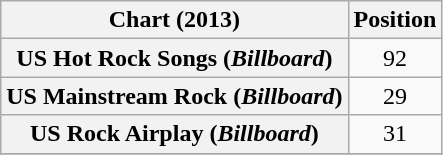<table class="wikitable plainrowheaders sortable">
<tr>
<th>Chart (2013)</th>
<th>Position</th>
</tr>
<tr>
<th scope="row">US Hot Rock Songs (<em>Billboard</em>)</th>
<td style="text-align:center;">92</td>
</tr>
<tr>
<th scope="row">US Mainstream Rock (<em>Billboard</em>)</th>
<td style="text-align:center;">29</td>
</tr>
<tr>
<th scope="row">US Rock Airplay (<em>Billboard</em>)</th>
<td style="text-align:center;">31</td>
</tr>
<tr>
</tr>
</table>
